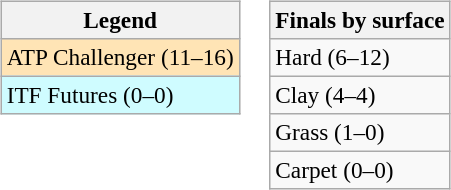<table>
<tr valign=top>
<td><br><table class=wikitable style=font-size:97%>
<tr>
<th>Legend</th>
</tr>
<tr bgcolor=moccasin>
<td>ATP Challenger (11–16)</td>
</tr>
<tr bgcolor=cffcff>
<td>ITF Futures (0–0)</td>
</tr>
</table>
</td>
<td><br><table class=wikitable style=font-size:97%>
<tr>
<th>Finals by surface</th>
</tr>
<tr>
<td>Hard (6–12)</td>
</tr>
<tr>
<td>Clay (4–4)</td>
</tr>
<tr>
<td>Grass (1–0)</td>
</tr>
<tr>
<td>Carpet (0–0)</td>
</tr>
</table>
</td>
</tr>
</table>
